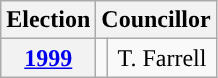<table class="wikitable" style="text-align:center">
<tr>
<th>Election</th>
<th colspan=2>Councillor</th>
</tr>
<tr>
<th><a href='#'>1999</a></th>
<td style="background-color: "></td>
<td>T. Farrell</td>
</tr>
</table>
